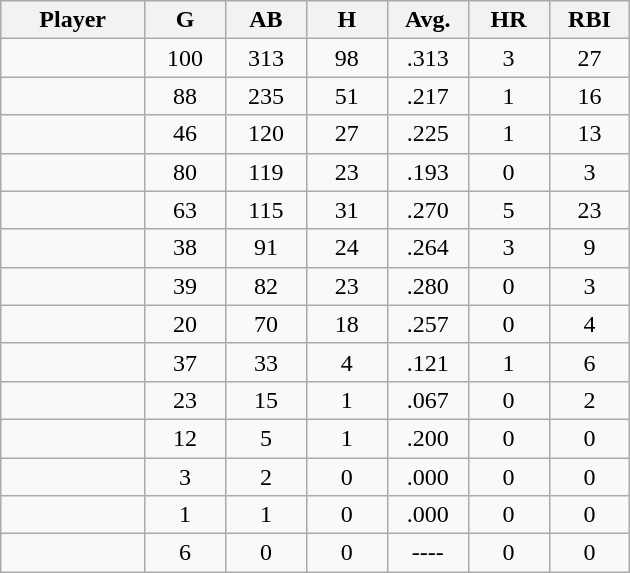<table class="wikitable sortable">
<tr>
<th bgcolor="#DDDDFF" width="16%">Player</th>
<th bgcolor="#DDDDFF" width="9%">G</th>
<th bgcolor="#DDDDFF" width="9%">AB</th>
<th bgcolor="#DDDDFF" width="9%">H</th>
<th bgcolor="#DDDDFF" width="9%">Avg.</th>
<th bgcolor="#DDDDFF" width="9%">HR</th>
<th bgcolor="#DDDDFF" width="9%">RBI</th>
</tr>
<tr align="center">
<td></td>
<td>100</td>
<td>313</td>
<td>98</td>
<td>.313</td>
<td>3</td>
<td>27</td>
</tr>
<tr align="center">
<td></td>
<td>88</td>
<td>235</td>
<td>51</td>
<td>.217</td>
<td>1</td>
<td>16</td>
</tr>
<tr align="center">
<td></td>
<td>46</td>
<td>120</td>
<td>27</td>
<td>.225</td>
<td>1</td>
<td>13</td>
</tr>
<tr align=center>
<td></td>
<td>80</td>
<td>119</td>
<td>23</td>
<td>.193</td>
<td>0</td>
<td>3</td>
</tr>
<tr align="center">
<td></td>
<td>63</td>
<td>115</td>
<td>31</td>
<td>.270</td>
<td>5</td>
<td>23</td>
</tr>
<tr align="center">
<td></td>
<td>38</td>
<td>91</td>
<td>24</td>
<td>.264</td>
<td>3</td>
<td>9</td>
</tr>
<tr align="center">
<td></td>
<td>39</td>
<td>82</td>
<td>23</td>
<td>.280</td>
<td>0</td>
<td>3</td>
</tr>
<tr align="center">
<td></td>
<td>20</td>
<td>70</td>
<td>18</td>
<td>.257</td>
<td>0</td>
<td>4</td>
</tr>
<tr align="center">
<td></td>
<td>37</td>
<td>33</td>
<td>4</td>
<td>.121</td>
<td>1</td>
<td>6</td>
</tr>
<tr align="center">
<td></td>
<td>23</td>
<td>15</td>
<td>1</td>
<td>.067</td>
<td>0</td>
<td>2</td>
</tr>
<tr align="center">
<td></td>
<td>12</td>
<td>5</td>
<td>1</td>
<td>.200</td>
<td>0</td>
<td>0</td>
</tr>
<tr align="center">
<td></td>
<td>3</td>
<td>2</td>
<td>0</td>
<td>.000</td>
<td>0</td>
<td>0</td>
</tr>
<tr align="center">
<td></td>
<td>1</td>
<td>1</td>
<td>0</td>
<td>.000</td>
<td>0</td>
<td>0</td>
</tr>
<tr align="center">
<td></td>
<td>6</td>
<td>0</td>
<td>0</td>
<td>----</td>
<td>0</td>
<td>0</td>
</tr>
</table>
